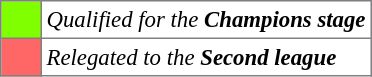<table bgcolor="#f7f8ff" cellpadding="3" cellspacing="0" border="1" style="font-size: 95%; border: gray solid 1px; border-collapse: collapse;text-align:center;">
<tr>
<td style="background: #7fff00;" width="20"></td>
<td bgcolor="#ffffff" align="left"><em>Qualified for the <strong>Champions stage</strong> </em></td>
</tr>
<tr>
<td style="background: #ff6666;" width="20"></td>
<td bgcolor="#ffffff" align="left"><em>Relegated to the <strong>Second league</strong> </em></td>
</tr>
</table>
